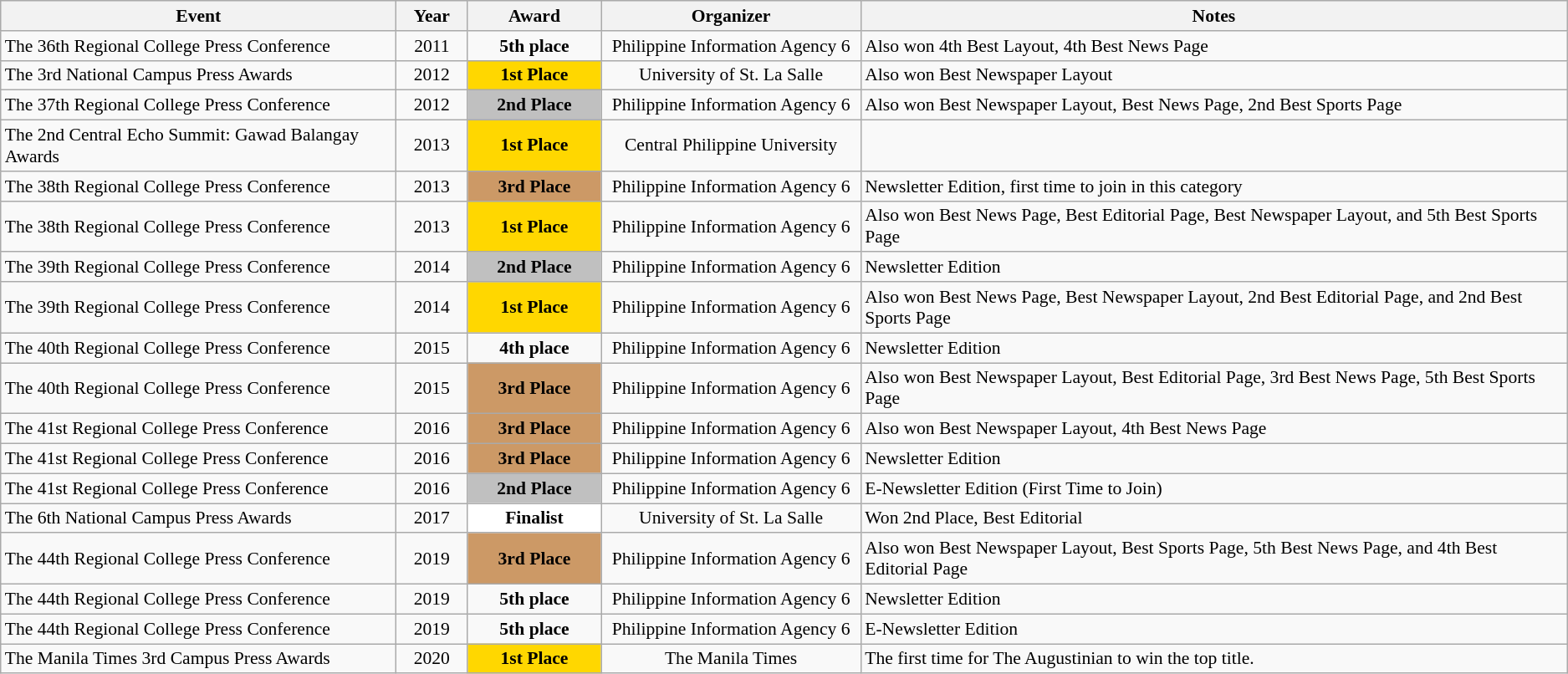<table class="wikitable sortable" style="text-align:center; font-size:90%;">
<tr bgcolor="#efefef">
<th>Event</th>
<th width=50px>Year</th>
<th width=100px>Award</th>
<th width=200px>Organizer</th>
<th>Notes</th>
</tr>
<tr>
<td align=left>The 36th Regional College Press Conference</td>
<td>2011</td>
<td bgcolor=""><strong>5th place</strong></td>
<td>Philippine Information Agency 6</td>
<td align=left>Also won 4th Best Layout, 4th Best News Page</td>
</tr>
<tr>
<td align=left>The 3rd National Campus Press Awards</td>
<td>2012</td>
<td bgcolor="gold"><strong>1st Place</strong></td>
<td>University of St. La Salle</td>
<td align=left>Also won Best Newspaper Layout</td>
</tr>
<tr>
<td align=left>The 37th Regional College Press Conference</td>
<td>2012</td>
<td bgcolor="silver"><strong>2nd Place</strong></td>
<td>Philippine Information Agency 6</td>
<td align=left>Also won Best Newspaper Layout, Best News Page, 2nd Best Sports Page</td>
</tr>
<tr>
<td align=left>The 2nd Central Echo Summit: Gawad Balangay Awards</td>
<td>2013</td>
<td bgcolor="gold"><strong>1st Place</strong></td>
<td>Central Philippine University</td>
<td></td>
</tr>
<tr>
<td align=left>The 38th Regional College Press Conference</td>
<td>2013</td>
<td bgcolor="#cc9966"><strong>3rd Place</strong></td>
<td>Philippine Information Agency 6</td>
<td align=left>Newsletter Edition, first time to join in this category</td>
</tr>
<tr>
<td align=left>The 38th Regional College Press Conference</td>
<td>2013</td>
<td bgcolor="gold"><strong>1st Place</strong></td>
<td>Philippine Information Agency 6</td>
<td align=left>Also won Best News Page, Best Editorial Page, Best Newspaper Layout, and 5th Best Sports Page</td>
</tr>
<tr>
<td align=left>The 39th Regional College Press Conference</td>
<td>2014</td>
<td bgcolor="silver"><strong>2nd Place</strong></td>
<td>Philippine Information Agency 6</td>
<td align=left>Newsletter Edition</td>
</tr>
<tr>
<td align=left>The 39th Regional College Press Conference</td>
<td>2014</td>
<td bgcolor="gold"><strong>1st Place</strong></td>
<td>Philippine Information Agency 6</td>
<td align=left>Also won Best News Page, Best Newspaper Layout, 2nd Best Editorial Page, and 2nd Best Sports Page</td>
</tr>
<tr>
<td align=left>The 40th Regional College Press Conference</td>
<td>2015</td>
<td bgcolor=""><strong>4th place</strong></td>
<td>Philippine Information Agency 6</td>
<td align=left>Newsletter Edition</td>
</tr>
<tr>
<td align=left>The 40th Regional College Press Conference</td>
<td>2015</td>
<td bgcolor="#cc9966"><strong>3rd Place</strong></td>
<td>Philippine Information Agency 6</td>
<td align=left>Also won Best Newspaper Layout, Best Editorial Page, 3rd Best News Page, 5th Best Sports Page</td>
</tr>
<tr>
<td align=left>The 41st Regional College Press Conference</td>
<td>2016</td>
<td bgcolor="#cc9966"><strong>3rd Place</strong></td>
<td>Philippine Information Agency 6</td>
<td align=left>Also won Best Newspaper Layout, 4th Best News Page</td>
</tr>
<tr>
<td align=left>The 41st Regional College Press Conference</td>
<td>2016</td>
<td bgcolor="#cc9966"><strong>3rd Place</strong></td>
<td>Philippine Information Agency 6</td>
<td align=left>Newsletter Edition</td>
</tr>
<tr>
<td align=left>The 41st Regional College Press Conference</td>
<td>2016</td>
<td bgcolor="silver"><strong>2nd Place</strong></td>
<td>Philippine Information Agency 6</td>
<td align=left>E-Newsletter Edition (First Time to Join)</td>
</tr>
<tr>
<td align=left>The 6th National Campus Press Awards</td>
<td>2017</td>
<td bgcolor="white"><strong>Finalist</strong></td>
<td>University of St. La Salle</td>
<td align=left>Won 2nd Place, Best Editorial</td>
</tr>
<tr>
<td align=left>The 44th Regional College Press Conference</td>
<td>2019</td>
<td bgcolor="#cc9966"><strong>3rd Place</strong></td>
<td>Philippine Information Agency 6</td>
<td align=left>Also won Best Newspaper Layout, Best Sports Page, 5th Best News Page, and 4th Best Editorial Page</td>
</tr>
<tr>
<td align=left>The 44th Regional College Press Conference</td>
<td>2019</td>
<td bgcolor=""><strong>5th place</strong></td>
<td>Philippine Information Agency 6</td>
<td align=left>Newsletter Edition</td>
</tr>
<tr>
<td align=left>The 44th Regional College Press Conference</td>
<td>2019</td>
<td bgcolor=""><strong>5th place</strong></td>
<td>Philippine Information Agency 6</td>
<td align=left>E-Newsletter Edition</td>
</tr>
<tr>
<td align=left>The Manila Times 3rd Campus Press Awards</td>
<td>2020</td>
<td bgcolor="gold"><strong>1st Place</strong></td>
<td>The Manila Times</td>
<td align=left>The first time for The Augustinian to win the top title.</td>
</tr>
</table>
